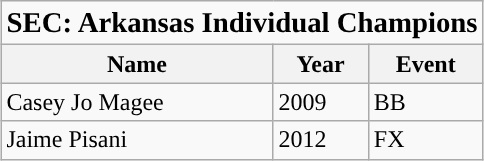<table class="wikitable" style="margin: 1em auto 1em auto">
<tr>
<td colspan="3" align="center"><big><span><strong>SEC: Arkansas Individual Champions</strong></span></big></td>
</tr>
<tr align="center" valign="top">
<th>Name</th>
<th>Year</th>
<th>Event</th>
</tr>
<tr>
<td>Casey Jo Magee</td>
<td>2009</td>
<td>BB</td>
</tr>
<tr>
<td>Jaime Pisani</td>
<td>2012</td>
<td>FX</td>
</tr>
</table>
